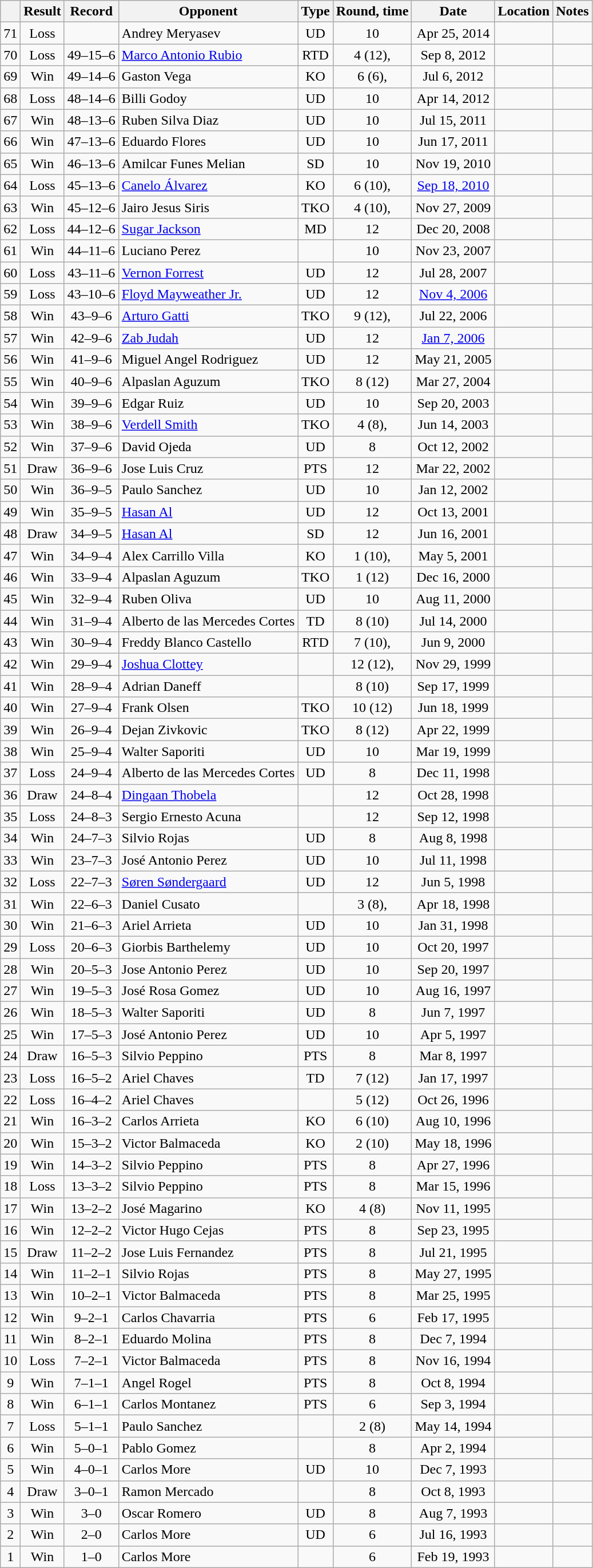<table class="wikitable" style="text-align:center">
<tr>
<th></th>
<th>Result</th>
<th>Record</th>
<th>Opponent</th>
<th>Type</th>
<th>Round, time</th>
<th>Date</th>
<th>Location</th>
<th>Notes</th>
</tr>
<tr>
<td>71</td>
<td>Loss</td>
<td></td>
<td style="text-align:left;">Andrey Meryasev</td>
<td>UD</td>
<td>10</td>
<td>Apr 25, 2014</td>
<td style="text-align:left;"></td>
<td></td>
</tr>
<tr>
<td>70</td>
<td>Loss</td>
<td>49–15–6</td>
<td style="text-align:left;"><a href='#'>Marco Antonio Rubio</a></td>
<td>RTD</td>
<td>4 (12), </td>
<td>Sep 8, 2012</td>
<td style="text-align:left;"></td>
<td style="text-align:left;"></td>
</tr>
<tr>
<td>69</td>
<td>Win</td>
<td>49–14–6</td>
<td style="text-align:left;">Gaston Vega</td>
<td>KO</td>
<td>6 (6), </td>
<td>Jul 6, 2012</td>
<td style="text-align:left;"></td>
<td></td>
</tr>
<tr>
<td>68</td>
<td>Loss</td>
<td>48–14–6</td>
<td style="text-align:left;">Billi Godoy</td>
<td>UD</td>
<td>10</td>
<td>Apr 14, 2012</td>
<td style="text-align:left;"></td>
<td style="text-align:left;"></td>
</tr>
<tr>
<td>67</td>
<td>Win</td>
<td>48–13–6</td>
<td style="text-align:left;">Ruben Silva Diaz</td>
<td>UD</td>
<td>10</td>
<td>Jul 15, 2011</td>
<td style="text-align:left;"></td>
<td></td>
</tr>
<tr>
<td>66</td>
<td>Win</td>
<td>47–13–6</td>
<td style="text-align:left;">Eduardo Flores</td>
<td>UD</td>
<td>10</td>
<td>Jun 17, 2011</td>
<td style="text-align:left;"></td>
<td></td>
</tr>
<tr>
<td>65</td>
<td>Win</td>
<td>46–13–6</td>
<td style="text-align:left;">Amilcar Funes Melian</td>
<td>SD</td>
<td>10</td>
<td>Nov 19, 2010</td>
<td style="text-align:left;"></td>
<td></td>
</tr>
<tr>
<td>64</td>
<td>Loss</td>
<td>45–13–6</td>
<td style="text-align:left;"><a href='#'>Canelo Álvarez</a></td>
<td>KO</td>
<td>6 (10), </td>
<td><a href='#'>Sep 18, 2010</a></td>
<td style="text-align:left;"></td>
<td style="text-align:left;"></td>
</tr>
<tr>
<td>63</td>
<td>Win</td>
<td>45–12–6</td>
<td style="text-align:left;">Jairo Jesus Siris</td>
<td>TKO</td>
<td>4 (10), </td>
<td>Nov 27, 2009</td>
<td style="text-align:left;"></td>
<td></td>
</tr>
<tr>
<td>62</td>
<td>Loss</td>
<td>44–12–6</td>
<td style="text-align:left;"><a href='#'>Sugar Jackson</a></td>
<td>MD</td>
<td>12</td>
<td>Dec 20, 2008</td>
<td style="text-align:left;"></td>
<td></td>
</tr>
<tr>
<td>61</td>
<td>Win</td>
<td>44–11–6</td>
<td style="text-align:left;">Luciano Perez</td>
<td></td>
<td>10</td>
<td>Nov 23, 2007</td>
<td style="text-align:left;"></td>
<td></td>
</tr>
<tr>
<td>60</td>
<td>Loss</td>
<td>43–11–6</td>
<td style="text-align:left;"><a href='#'>Vernon Forrest</a></td>
<td>UD</td>
<td>12</td>
<td>Jul 28, 2007</td>
<td style="text-align:left;"></td>
<td style="text-align:left;"></td>
</tr>
<tr>
<td>59</td>
<td>Loss</td>
<td>43–10–6</td>
<td style="text-align:left;"><a href='#'>Floyd Mayweather Jr.</a></td>
<td>UD</td>
<td>12</td>
<td><a href='#'>Nov 4, 2006</a></td>
<td style="text-align:left;"></td>
<td style="text-align:left;"></td>
</tr>
<tr>
<td>58</td>
<td>Win</td>
<td>43–9–6</td>
<td style="text-align:left;"><a href='#'>Arturo Gatti</a></td>
<td>TKO</td>
<td>9 (12), </td>
<td>Jul 22, 2006</td>
<td style="text-align:left;"></td>
<td style="text-align:left;"></td>
</tr>
<tr>
<td>57</td>
<td>Win</td>
<td>42–9–6</td>
<td style="text-align:left;"><a href='#'>Zab Judah</a></td>
<td>UD</td>
<td>12</td>
<td><a href='#'>Jan 7, 2006</a></td>
<td style="text-align:left;"></td>
<td style="text-align:left;"></td>
</tr>
<tr>
<td>56</td>
<td>Win</td>
<td>41–9–6</td>
<td style="text-align:left;">Miguel Angel Rodriguez</td>
<td>UD</td>
<td>12</td>
<td>May 21, 2005</td>
<td style="text-align:left;"></td>
<td></td>
</tr>
<tr>
<td>55</td>
<td>Win</td>
<td>40–9–6</td>
<td style="text-align:left;">Alpaslan Aguzum</td>
<td>TKO</td>
<td>8 (12)</td>
<td>Mar 27, 2004</td>
<td style="text-align:left;"></td>
<td style="text-align:left;"></td>
</tr>
<tr>
<td>54</td>
<td>Win</td>
<td>39–9–6</td>
<td style="text-align:left;">Edgar Ruiz</td>
<td>UD</td>
<td>10</td>
<td>Sep 20, 2003</td>
<td style="text-align:left;"></td>
<td></td>
</tr>
<tr>
<td>53</td>
<td>Win</td>
<td>38–9–6</td>
<td style="text-align:left;"><a href='#'>Verdell Smith</a></td>
<td>TKO</td>
<td>4 (8), </td>
<td>Jun 14, 2003</td>
<td style="text-align:left;"></td>
<td></td>
</tr>
<tr>
<td>52</td>
<td>Win</td>
<td>37–9–6</td>
<td style="text-align:left;">David Ojeda</td>
<td>UD</td>
<td>8</td>
<td>Oct 12, 2002</td>
<td style="text-align:left;"></td>
<td></td>
</tr>
<tr>
<td>51</td>
<td>Draw</td>
<td>36–9–6</td>
<td style="text-align:left;">Jose Luis Cruz</td>
<td>PTS</td>
<td>12</td>
<td>Mar 22, 2002</td>
<td style="text-align:left;"></td>
<td style="text-align:left;"></td>
</tr>
<tr>
<td>50</td>
<td>Win</td>
<td>36–9–5</td>
<td style="text-align:left;">Paulo Sanchez</td>
<td>UD</td>
<td>10</td>
<td>Jan 12, 2002</td>
<td style="text-align:left;"></td>
<td></td>
</tr>
<tr>
<td>49</td>
<td>Win</td>
<td>35–9–5</td>
<td style="text-align:left;"><a href='#'>Hasan Al</a></td>
<td>UD</td>
<td>12</td>
<td>Oct 13, 2001</td>
<td style="text-align:left;"></td>
<td style="text-align:left;"></td>
</tr>
<tr>
<td>48</td>
<td>Draw</td>
<td>34–9–5</td>
<td style="text-align:left;"><a href='#'>Hasan Al</a></td>
<td>SD</td>
<td>12</td>
<td>Jun 16, 2001</td>
<td style="text-align:left;"></td>
<td style="text-align:left;"></td>
</tr>
<tr>
<td>47</td>
<td>Win</td>
<td>34–9–4</td>
<td style="text-align:left;">Alex Carrillo Villa</td>
<td>KO</td>
<td>1 (10), </td>
<td>May 5, 2001</td>
<td style="text-align:left;"></td>
<td></td>
</tr>
<tr>
<td>46</td>
<td>Win</td>
<td>33–9–4</td>
<td style="text-align:left;">Alpaslan Aguzum</td>
<td>TKO</td>
<td>1 (12)</td>
<td>Dec 16, 2000</td>
<td style="text-align:left;"></td>
<td style="text-align:left;"></td>
</tr>
<tr>
<td>45</td>
<td>Win</td>
<td>32–9–4</td>
<td style="text-align:left;">Ruben Oliva</td>
<td>UD</td>
<td>10</td>
<td>Aug 11, 2000</td>
<td style="text-align:left;"></td>
<td style="text-align:left;"></td>
</tr>
<tr>
<td>44</td>
<td>Win</td>
<td>31–9–4</td>
<td style="text-align:left;">Alberto de las Mercedes Cortes</td>
<td>TD</td>
<td>8 (10)</td>
<td>Jul 14, 2000</td>
<td style="text-align:left;"></td>
<td></td>
</tr>
<tr>
<td>43</td>
<td>Win</td>
<td>30–9–4</td>
<td style="text-align:left;">Freddy Blanco Castello</td>
<td>RTD</td>
<td>7 (10), </td>
<td>Jun 9, 2000</td>
<td style="text-align:left;"></td>
<td></td>
</tr>
<tr>
<td>42</td>
<td>Win</td>
<td>29–9–4</td>
<td style="text-align:left;"><a href='#'>Joshua Clottey</a></td>
<td></td>
<td>12 (12), </td>
<td>Nov 29, 1999</td>
<td style="text-align:left;"></td>
<td style="text-align:left;"></td>
</tr>
<tr>
<td>41</td>
<td>Win</td>
<td>28–9–4</td>
<td style="text-align:left;">Adrian Daneff</td>
<td></td>
<td>8 (10)</td>
<td>Sep 17, 1999</td>
<td style="text-align:left;"></td>
<td></td>
</tr>
<tr>
<td>40</td>
<td>Win</td>
<td>27–9–4</td>
<td style="text-align:left;">Frank Olsen</td>
<td>TKO</td>
<td>10 (12)</td>
<td>Jun 18, 1999</td>
<td style="text-align:left;"></td>
<td style="text-align:left;"></td>
</tr>
<tr>
<td>39</td>
<td>Win</td>
<td>26–9–4</td>
<td style="text-align:left;">Dejan Zivkovic</td>
<td>TKO</td>
<td>8 (12)</td>
<td>Apr 22, 1999</td>
<td style="text-align:left;"></td>
<td style="text-align:left;"></td>
</tr>
<tr>
<td>38</td>
<td>Win</td>
<td>25–9–4</td>
<td style="text-align:left;">Walter Saporiti</td>
<td>UD</td>
<td>10</td>
<td>Mar 19, 1999</td>
<td style="text-align:left;"></td>
<td></td>
</tr>
<tr>
<td>37</td>
<td>Loss</td>
<td>24–9–4</td>
<td style="text-align:left;">Alberto de las Mercedes Cortes</td>
<td>UD</td>
<td>8</td>
<td>Dec 11, 1998</td>
<td style="text-align:left;"></td>
<td></td>
</tr>
<tr>
<td>36</td>
<td>Draw</td>
<td>24–8–4</td>
<td style="text-align:left;"><a href='#'>Dingaan Thobela</a></td>
<td></td>
<td>12</td>
<td>Oct 28, 1998</td>
<td style="text-align:left;"></td>
<td style="text-align:left;"></td>
</tr>
<tr>
<td>35</td>
<td>Loss</td>
<td>24–8–3</td>
<td style="text-align:left;">Sergio Ernesto Acuna</td>
<td></td>
<td>12</td>
<td>Sep 12, 1998</td>
<td style="text-align:left;"></td>
<td style="text-align:left;"></td>
</tr>
<tr>
<td>34</td>
<td>Win</td>
<td>24–7–3</td>
<td style="text-align:left;">Silvio Rojas</td>
<td>UD</td>
<td>8</td>
<td>Aug 8, 1998</td>
<td style="text-align:left;"></td>
<td></td>
</tr>
<tr>
<td>33</td>
<td>Win</td>
<td>23–7–3</td>
<td style="text-align:left;">José Antonio Perez</td>
<td>UD</td>
<td>10</td>
<td>Jul 11, 1998</td>
<td style="text-align:left;"></td>
<td></td>
</tr>
<tr>
<td>32</td>
<td>Loss</td>
<td>22–7–3</td>
<td style="text-align:left;"><a href='#'>Søren Søndergaard</a></td>
<td>UD</td>
<td>12</td>
<td>Jun 5, 1998</td>
<td style="text-align:left;"></td>
<td style="text-align:left;"></td>
</tr>
<tr>
<td>31</td>
<td>Win</td>
<td>22–6–3</td>
<td style="text-align:left;">Daniel Cusato</td>
<td></td>
<td>3 (8), </td>
<td>Apr 18, 1998</td>
<td style="text-align:left;"></td>
<td></td>
</tr>
<tr>
<td>30</td>
<td>Win</td>
<td>21–6–3</td>
<td style="text-align:left;">Ariel Arrieta</td>
<td>UD</td>
<td>10</td>
<td>Jan 31, 1998</td>
<td style="text-align:left;"></td>
<td></td>
</tr>
<tr>
<td>29</td>
<td>Loss</td>
<td>20–6–3</td>
<td style="text-align:left;">Giorbis Barthelemy</td>
<td>UD</td>
<td>10</td>
<td>Oct 20, 1997</td>
<td style="text-align:left;"></td>
<td></td>
</tr>
<tr>
<td>28</td>
<td>Win</td>
<td>20–5–3</td>
<td style="text-align:left;">Jose Antonio Perez</td>
<td>UD</td>
<td>10</td>
<td>Sep 20, 1997</td>
<td style="text-align:left;"></td>
<td></td>
</tr>
<tr>
<td>27</td>
<td>Win</td>
<td>19–5–3</td>
<td style="text-align:left;">José Rosa Gomez</td>
<td>UD</td>
<td>10</td>
<td>Aug 16, 1997</td>
<td style="text-align:left;"></td>
<td></td>
</tr>
<tr>
<td>26</td>
<td>Win</td>
<td>18–5–3</td>
<td style="text-align:left;">Walter Saporiti</td>
<td>UD</td>
<td>8</td>
<td>Jun 7, 1997</td>
<td style="text-align:left;"></td>
<td></td>
</tr>
<tr>
<td>25</td>
<td>Win</td>
<td>17–5–3</td>
<td style="text-align:left;">José Antonio Perez</td>
<td>UD</td>
<td>10</td>
<td>Apr 5, 1997</td>
<td style="text-align:left;"></td>
<td></td>
</tr>
<tr>
<td>24</td>
<td>Draw</td>
<td>16–5–3</td>
<td style="text-align:left;">Silvio Peppino</td>
<td>PTS</td>
<td>8</td>
<td>Mar 8, 1997</td>
<td style="text-align:left;"></td>
<td></td>
</tr>
<tr>
<td>23</td>
<td>Loss</td>
<td>16–5–2</td>
<td style="text-align:left;">Ariel Chaves</td>
<td>TD</td>
<td>7 (12)</td>
<td>Jan 17, 1997</td>
<td style="text-align:left;"></td>
<td style="text-align:left;"></td>
</tr>
<tr>
<td>22</td>
<td>Loss</td>
<td>16–4–2</td>
<td style="text-align:left;">Ariel Chaves</td>
<td></td>
<td>5 (12)</td>
<td>Oct 26, 1996</td>
<td style="text-align:left;"></td>
<td style="text-align:left;"></td>
</tr>
<tr>
<td>21</td>
<td>Win</td>
<td>16–3–2</td>
<td style="text-align:left;">Carlos Arrieta</td>
<td>KO</td>
<td>6 (10)</td>
<td>Aug 10, 1996</td>
<td style="text-align:left;"></td>
<td></td>
</tr>
<tr>
<td>20</td>
<td>Win</td>
<td>15–3–2</td>
<td style="text-align:left;">Victor Balmaceda</td>
<td>KO</td>
<td>2 (10)</td>
<td>May 18, 1996</td>
<td style="text-align:left;"></td>
<td></td>
</tr>
<tr>
<td>19</td>
<td>Win</td>
<td>14–3–2</td>
<td style="text-align:left;">Silvio Peppino</td>
<td>PTS</td>
<td>8</td>
<td>Apr 27, 1996</td>
<td style="text-align:left;"></td>
<td></td>
</tr>
<tr>
<td>18</td>
<td>Loss</td>
<td>13–3–2</td>
<td style="text-align:left;">Silvio Peppino</td>
<td>PTS</td>
<td>8</td>
<td>Mar 15, 1996</td>
<td style="text-align:left;"></td>
<td></td>
</tr>
<tr>
<td>17</td>
<td>Win</td>
<td>13–2–2</td>
<td style="text-align:left;">José Magarino</td>
<td>KO</td>
<td>4 (8)</td>
<td>Nov 11, 1995</td>
<td style="text-align:left;"></td>
<td></td>
</tr>
<tr>
<td>16</td>
<td>Win</td>
<td>12–2–2</td>
<td style="text-align:left;">Victor Hugo Cejas</td>
<td>PTS</td>
<td>8</td>
<td>Sep 23, 1995</td>
<td style="text-align:left;"></td>
<td></td>
</tr>
<tr>
<td>15</td>
<td>Draw</td>
<td>11–2–2</td>
<td style="text-align:left;">Jose Luis Fernandez</td>
<td>PTS</td>
<td>8</td>
<td>Jul 21, 1995</td>
<td style="text-align:left;"></td>
<td></td>
</tr>
<tr>
<td>14</td>
<td>Win</td>
<td>11–2–1</td>
<td style="text-align:left;">Silvio Rojas</td>
<td>PTS</td>
<td>8</td>
<td>May 27, 1995</td>
<td style="text-align:left;"></td>
<td></td>
</tr>
<tr>
<td>13</td>
<td>Win</td>
<td>10–2–1</td>
<td style="text-align:left;">Victor Balmaceda</td>
<td>PTS</td>
<td>8</td>
<td>Mar 25, 1995</td>
<td style="text-align:left;"></td>
<td></td>
</tr>
<tr>
<td>12</td>
<td>Win</td>
<td>9–2–1</td>
<td style="text-align:left;">Carlos Chavarria</td>
<td>PTS</td>
<td>6</td>
<td>Feb 17, 1995</td>
<td style="text-align:left;"></td>
<td></td>
</tr>
<tr>
<td>11</td>
<td>Win</td>
<td>8–2–1</td>
<td style="text-align:left;">Eduardo Molina</td>
<td>PTS</td>
<td>8</td>
<td>Dec 7, 1994</td>
<td style="text-align:left;"></td>
<td></td>
</tr>
<tr>
<td>10</td>
<td>Loss</td>
<td>7–2–1</td>
<td style="text-align:left;">Victor Balmaceda</td>
<td>PTS</td>
<td>8</td>
<td>Nov 16, 1994</td>
<td style="text-align:left;"></td>
<td></td>
</tr>
<tr>
<td>9</td>
<td>Win</td>
<td>7–1–1</td>
<td style="text-align:left;">Angel Rogel</td>
<td>PTS</td>
<td>8</td>
<td>Oct 8, 1994</td>
<td style="text-align:left;"></td>
<td></td>
</tr>
<tr>
<td>8</td>
<td>Win</td>
<td>6–1–1</td>
<td style="text-align:left;">Carlos Montanez</td>
<td>PTS</td>
<td>6</td>
<td>Sep 3, 1994</td>
<td style="text-align:left;"></td>
<td></td>
</tr>
<tr>
<td>7</td>
<td>Loss</td>
<td>5–1–1</td>
<td style="text-align:left;">Paulo Sanchez</td>
<td></td>
<td>2 (8)</td>
<td>May 14, 1994</td>
<td style="text-align:left;"></td>
<td></td>
</tr>
<tr>
<td>6</td>
<td>Win</td>
<td>5–0–1</td>
<td style="text-align:left;">Pablo Gomez</td>
<td></td>
<td>8</td>
<td>Apr 2, 1994</td>
<td style="text-align:left;"></td>
<td></td>
</tr>
<tr>
<td>5</td>
<td>Win</td>
<td>4–0–1</td>
<td style="text-align:left;">Carlos More</td>
<td>UD</td>
<td>10</td>
<td>Dec 7, 1993</td>
<td style="text-align:left;"></td>
<td></td>
</tr>
<tr>
<td>4</td>
<td>Draw</td>
<td>3–0–1</td>
<td style="text-align:left;">Ramon Mercado</td>
<td></td>
<td>8</td>
<td>Oct 8, 1993</td>
<td style="text-align:left;"></td>
<td></td>
</tr>
<tr>
<td>3</td>
<td>Win</td>
<td>3–0</td>
<td style="text-align:left;">Oscar Romero</td>
<td>UD</td>
<td>8</td>
<td>Aug 7, 1993</td>
<td style="text-align:left;"></td>
<td></td>
</tr>
<tr>
<td>2</td>
<td>Win</td>
<td>2–0</td>
<td style="text-align:left;">Carlos More</td>
<td>UD</td>
<td>6</td>
<td>Jul 16, 1993</td>
<td style="text-align:left;"></td>
<td></td>
</tr>
<tr>
<td>1</td>
<td>Win</td>
<td>1–0</td>
<td style="text-align:left;">Carlos More</td>
<td></td>
<td>6</td>
<td>Feb 19, 1993</td>
<td style="text-align:left;"></td>
<td></td>
</tr>
</table>
